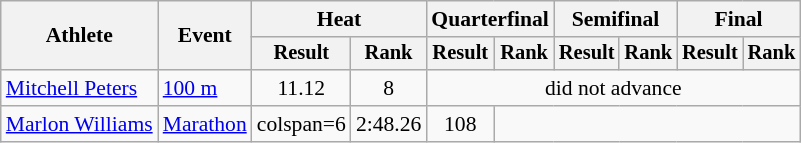<table class=wikitable style="font-size:90%">
<tr>
<th rowspan="2">Athlete</th>
<th rowspan="2">Event</th>
<th colspan="2">Heat</th>
<th colspan="2">Quarterfinal</th>
<th colspan="2">Semifinal</th>
<th colspan="2">Final</th>
</tr>
<tr style="font-size:95%">
<th>Result</th>
<th>Rank</th>
<th>Result</th>
<th>Rank</th>
<th>Result</th>
<th>Rank</th>
<th>Result</th>
<th>Rank</th>
</tr>
<tr align=center>
<td align=left><a href='#'>Mitchell Peters</a></td>
<td align=left><a href='#'>100 m</a></td>
<td>11.12</td>
<td>8</td>
<td colspan=8>did not advance</td>
</tr>
<tr align=center>
<td align=left><a href='#'>Marlon Williams</a></td>
<td align=left><a href='#'>Marathon</a></td>
<td>colspan=6 </td>
<td>2:48.26</td>
<td>108</td>
</tr>
</table>
